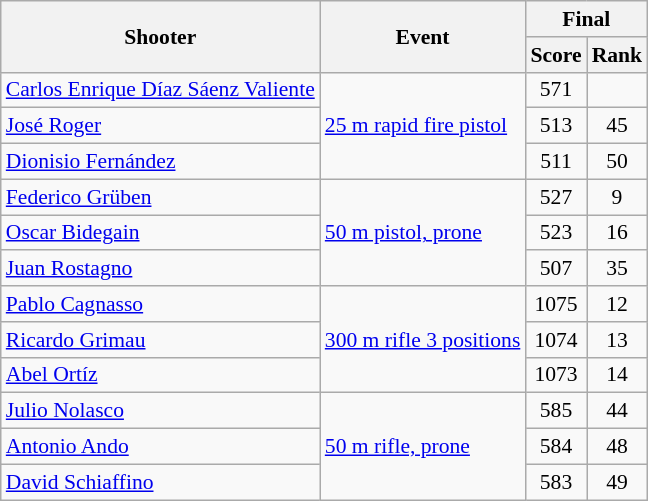<table class=wikitable style="font-size:90%">
<tr>
<th rowspan=2>Shooter</th>
<th rowspan=2>Event</th>
<th colspan=2>Final</th>
</tr>
<tr>
<th>Score</th>
<th>Rank</th>
</tr>
<tr>
<td><a href='#'>Carlos Enrique Díaz Sáenz Valiente</a></td>
<td align=left rowspan=3><a href='#'>25 m rapid fire pistol</a></td>
<td align=center>571</td>
<td align=center></td>
</tr>
<tr>
<td><a href='#'>José Roger</a></td>
<td align=center>513</td>
<td align=center>45</td>
</tr>
<tr>
<td><a href='#'>Dionisio Fernández</a></td>
<td align=center>511</td>
<td align=center>50</td>
</tr>
<tr>
<td><a href='#'>Federico Grüben</a></td>
<td align=left rowspan=3><a href='#'>50 m pistol, prone</a></td>
<td align=center>527</td>
<td align=center>9</td>
</tr>
<tr>
<td><a href='#'>Oscar Bidegain</a></td>
<td align=center>523</td>
<td align=center>16</td>
</tr>
<tr>
<td><a href='#'>Juan Rostagno</a></td>
<td align=center>507</td>
<td align=center>35</td>
</tr>
<tr>
<td><a href='#'>Pablo Cagnasso</a></td>
<td align=left rowspan=3><a href='#'>300 m rifle 3 positions</a></td>
<td align=center>1075</td>
<td align=center>12</td>
</tr>
<tr>
<td><a href='#'>Ricardo Grimau</a></td>
<td align=center>1074</td>
<td align=center>13</td>
</tr>
<tr>
<td><a href='#'>Abel Ortíz</a></td>
<td align=center>1073</td>
<td align=center>14</td>
</tr>
<tr>
<td><a href='#'>Julio Nolasco</a></td>
<td align=left rowspan=3><a href='#'>50 m rifle, prone</a></td>
<td align=center>585</td>
<td align=center>44</td>
</tr>
<tr>
<td><a href='#'>Antonio Ando</a></td>
<td align=center>584</td>
<td align=center>48</td>
</tr>
<tr>
<td><a href='#'>David Schiaffino</a></td>
<td align=center>583</td>
<td align=center>49</td>
</tr>
</table>
